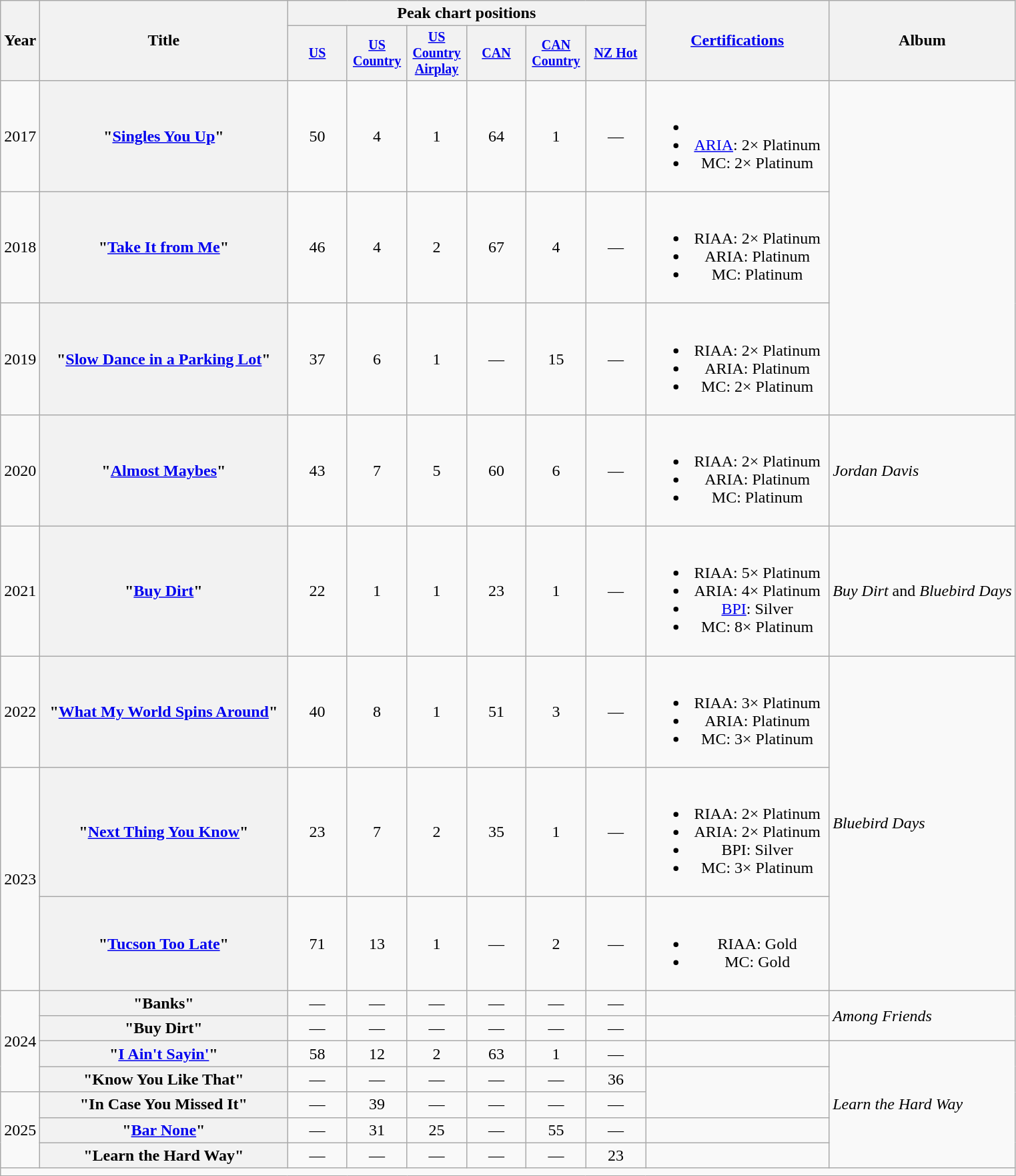<table class="wikitable plainrowheaders" style="text-align:center;">
<tr>
<th scope="col" rowspan="2">Year</th>
<th scope="col" rowspan="2" style="width:15em;">Title</th>
<th colspan="6" scope="col">Peak chart positions</th>
<th scope="col" rowspan="2" style="width:11em;"><a href='#'>Certifications</a></th>
<th scope="col" rowspan="2">Album</th>
</tr>
<tr style="font-size:smaller;">
<th scope="col" style="width:4em;"><a href='#'>US</a><br></th>
<th scope="col" style="width:4em;"><a href='#'>US Country</a><br></th>
<th scope="col" style="width:4em;"><a href='#'>US Country Airplay</a><br></th>
<th scope="col" style="width:4em;"><a href='#'>CAN</a><br></th>
<th scope="col" style="width:4em;"><a href='#'>CAN Country</a><br></th>
<th scope="col" style="width:4em;"><a href='#'>NZ Hot</a><br></th>
</tr>
<tr>
<td>2017</td>
<th scope="row">"<a href='#'>Singles You Up</a>"</th>
<td>50</td>
<td>4</td>
<td>1</td>
<td>64</td>
<td>1</td>
<td>—</td>
<td><br><ul><li></li><li><a href='#'>ARIA</a>: 2× Platinum</li><li>MC: 2× Platinum</li></ul></td>
<td style="text-align:left;" rowspan="3"></td>
</tr>
<tr>
<td>2018</td>
<th scope="row">"<a href='#'>Take It from Me</a>"</th>
<td>46</td>
<td>4</td>
<td>2</td>
<td>67</td>
<td>4</td>
<td>—</td>
<td><br><ul><li>RIAA: 2× Platinum</li><li>ARIA: Platinum</li><li>MC: Platinum</li></ul></td>
</tr>
<tr>
<td>2019</td>
<th scope="row">"<a href='#'>Slow Dance in a Parking Lot</a>"</th>
<td>37</td>
<td>6</td>
<td>1</td>
<td>—</td>
<td>15</td>
<td>—</td>
<td><br><ul><li>RIAA: 2× Platinum</li><li>ARIA: Platinum</li><li>MC: 2× Platinum</li></ul></td>
</tr>
<tr>
<td>2020</td>
<th scope="row">"<a href='#'>Almost Maybes</a>"</th>
<td>43</td>
<td>7</td>
<td>5</td>
<td>60</td>
<td>6</td>
<td>—</td>
<td><br><ul><li>RIAA: 2× Platinum</li><li>ARIA: Platinum</li><li>MC: Platinum</li></ul></td>
<td style="text-align:left;"><em>Jordan Davis</em></td>
</tr>
<tr>
<td>2021</td>
<th scope="row">"<a href='#'>Buy Dirt</a>"<br></th>
<td>22</td>
<td>1</td>
<td>1</td>
<td>23</td>
<td>1</td>
<td>—</td>
<td><br><ul><li>RIAA: 5× Platinum</li><li>ARIA: 4× Platinum</li><li><a href='#'>BPI</a>: Silver</li><li>MC: 8× Platinum</li></ul></td>
<td style="text-align:left;"><em>Buy Dirt</em> and <em>Bluebird Days</em></td>
</tr>
<tr>
<td>2022</td>
<th scope="row">"<a href='#'>What My World Spins Around</a>"</th>
<td>40</td>
<td>8</td>
<td>1</td>
<td>51</td>
<td>3</td>
<td>—</td>
<td><br><ul><li>RIAA: 3× Platinum</li><li>ARIA: Platinum</li><li>MC: 3× Platinum</li></ul></td>
<td style="text-align:left;" rowspan="3"><em>Bluebird Days</em></td>
</tr>
<tr>
<td rowspan="2">2023</td>
<th scope="row">"<a href='#'>Next Thing You Know</a>"</th>
<td>23</td>
<td>7</td>
<td>2</td>
<td>35</td>
<td>1</td>
<td>—</td>
<td><br><ul><li>RIAA: 2× Platinum</li><li>ARIA: 2× Platinum</li><li>BPI: Silver</li><li>MC: 3× Platinum</li></ul></td>
</tr>
<tr>
<th scope="row">"<a href='#'>Tucson Too Late</a>"</th>
<td>71</td>
<td>13</td>
<td>1</td>
<td>—</td>
<td>2</td>
<td>—</td>
<td><br><ul><li>RIAA: Gold</li><li>MC: Gold</li></ul></td>
</tr>
<tr>
<td rowspan="4">2024</td>
<th scope="row">"Banks"<br></th>
<td>—</td>
<td>—</td>
<td>—</td>
<td>—</td>
<td>—</td>
<td>—</td>
<td></td>
<td style="text-align:left;" rowspan="2"><em>Among Friends</em></td>
</tr>
<tr>
<th scope="row">"Buy Dirt"<br></th>
<td>—</td>
<td>—</td>
<td>—</td>
<td>—</td>
<td>—</td>
<td>—</td>
<td></td>
</tr>
<tr>
<th scope="row">"<a href='#'>I Ain't Sayin'</a>"</th>
<td>58</td>
<td>12</td>
<td>2</td>
<td>63</td>
<td>1</td>
<td>—</td>
<td></td>
<td style="text-align:left;" rowspan="5"><em>Learn the Hard Way</em></td>
</tr>
<tr>
<th scope="row">"Know You Like That"</th>
<td>—</td>
<td>—</td>
<td>—</td>
<td>—</td>
<td>—</td>
<td>36</td>
</tr>
<tr>
<td rowspan="3">2025</td>
<th scope="row">"In Case You Missed It"</th>
<td>—</td>
<td>39</td>
<td>—</td>
<td>—</td>
<td>—</td>
<td>—</td>
</tr>
<tr>
<th scope="row">"<a href='#'>Bar None</a>"</th>
<td>—</td>
<td>31</td>
<td>25</td>
<td>—</td>
<td>55</td>
<td>—</td>
<td></td>
</tr>
<tr>
<th scope="row">"Learn the Hard Way"</th>
<td>—</td>
<td>—</td>
<td>—</td>
<td>—</td>
<td>—</td>
<td>23</td>
</tr>
<tr>
<td colspan="10"></td>
</tr>
</table>
